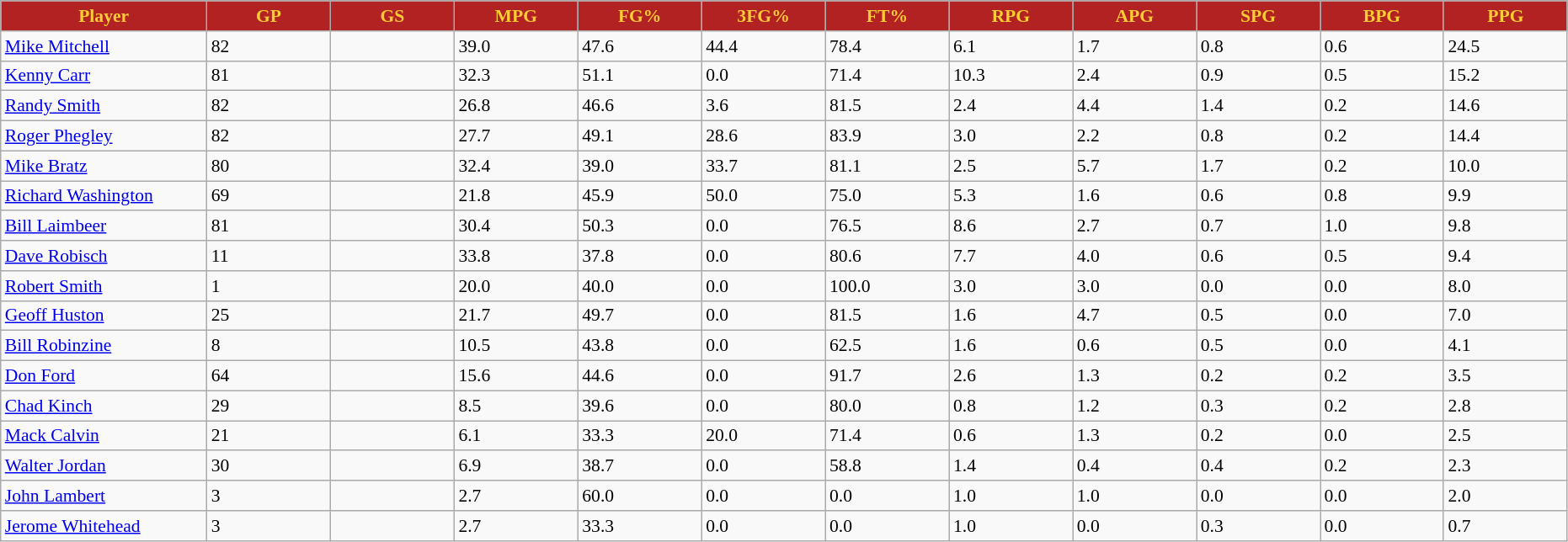<table class="wikitable sortable" style="font-size: 90%">
<tr>
<th style="background:#b22222; color:#ffcc33" width="10%">Player</th>
<th style="background:#b22222; color:#ffcc33" width="6%">GP</th>
<th style="background:#b22222; color:#ffcc33" width="6%">GS</th>
<th style="background:#b22222; color:#ffcc33" width="6%">MPG</th>
<th style="background:#b22222; color:#ffcc33" width="6%">FG%</th>
<th style="background:#b22222; color:#ffcc33" width="6%">3FG%</th>
<th style="background:#b22222; color:#ffcc33" width="6%">FT%</th>
<th style="background:#b22222; color:#ffcc33" width="6%">RPG</th>
<th style="background:#b22222; color:#ffcc33" width="6%">APG</th>
<th style="background:#b22222; color:#ffcc33" width="6%">SPG</th>
<th style="background:#b22222; color:#ffcc33" width="6%">BPG</th>
<th style="background:#b22222; color:#ffcc33" width="6%">PPG</th>
</tr>
<tr>
<td><a href='#'>Mike Mitchell</a></td>
<td>82</td>
<td></td>
<td>39.0</td>
<td>47.6</td>
<td>44.4</td>
<td>78.4</td>
<td>6.1</td>
<td>1.7</td>
<td>0.8</td>
<td>0.6</td>
<td>24.5</td>
</tr>
<tr>
<td><a href='#'>Kenny Carr</a></td>
<td>81</td>
<td></td>
<td>32.3</td>
<td>51.1</td>
<td>0.0</td>
<td>71.4</td>
<td>10.3</td>
<td>2.4</td>
<td>0.9</td>
<td>0.5</td>
<td>15.2</td>
</tr>
<tr>
<td><a href='#'>Randy Smith</a></td>
<td>82</td>
<td></td>
<td>26.8</td>
<td>46.6</td>
<td>3.6</td>
<td>81.5</td>
<td>2.4</td>
<td>4.4</td>
<td>1.4</td>
<td>0.2</td>
<td>14.6</td>
</tr>
<tr>
<td><a href='#'>Roger Phegley</a></td>
<td>82</td>
<td></td>
<td>27.7</td>
<td>49.1</td>
<td>28.6</td>
<td>83.9</td>
<td>3.0</td>
<td>2.2</td>
<td>0.8</td>
<td>0.2</td>
<td>14.4</td>
</tr>
<tr>
<td><a href='#'>Mike Bratz</a></td>
<td>80</td>
<td></td>
<td>32.4</td>
<td>39.0</td>
<td>33.7</td>
<td>81.1</td>
<td>2.5</td>
<td>5.7</td>
<td>1.7</td>
<td>0.2</td>
<td>10.0</td>
</tr>
<tr>
<td><a href='#'>Richard Washington</a></td>
<td>69</td>
<td></td>
<td>21.8</td>
<td>45.9</td>
<td>50.0</td>
<td>75.0</td>
<td>5.3</td>
<td>1.6</td>
<td>0.6</td>
<td>0.8</td>
<td>9.9</td>
</tr>
<tr>
<td><a href='#'>Bill Laimbeer</a></td>
<td>81</td>
<td></td>
<td>30.4</td>
<td>50.3</td>
<td>0.0</td>
<td>76.5</td>
<td>8.6</td>
<td>2.7</td>
<td>0.7</td>
<td>1.0</td>
<td>9.8</td>
</tr>
<tr>
<td><a href='#'>Dave Robisch</a></td>
<td>11</td>
<td></td>
<td>33.8</td>
<td>37.8</td>
<td>0.0</td>
<td>80.6</td>
<td>7.7</td>
<td>4.0</td>
<td>0.6</td>
<td>0.5</td>
<td>9.4</td>
</tr>
<tr>
<td><a href='#'>Robert Smith</a></td>
<td>1</td>
<td></td>
<td>20.0</td>
<td>40.0</td>
<td>0.0</td>
<td>100.0</td>
<td>3.0</td>
<td>3.0</td>
<td>0.0</td>
<td>0.0</td>
<td>8.0</td>
</tr>
<tr>
<td><a href='#'>Geoff Huston</a></td>
<td>25</td>
<td></td>
<td>21.7</td>
<td>49.7</td>
<td>0.0</td>
<td>81.5</td>
<td>1.6</td>
<td>4.7</td>
<td>0.5</td>
<td>0.0</td>
<td>7.0</td>
</tr>
<tr>
<td><a href='#'>Bill Robinzine</a></td>
<td>8</td>
<td></td>
<td>10.5</td>
<td>43.8</td>
<td>0.0</td>
<td>62.5</td>
<td>1.6</td>
<td>0.6</td>
<td>0.5</td>
<td>0.0</td>
<td>4.1</td>
</tr>
<tr>
<td><a href='#'>Don Ford</a></td>
<td>64</td>
<td></td>
<td>15.6</td>
<td>44.6</td>
<td>0.0</td>
<td>91.7</td>
<td>2.6</td>
<td>1.3</td>
<td>0.2</td>
<td>0.2</td>
<td>3.5</td>
</tr>
<tr>
<td><a href='#'>Chad Kinch</a></td>
<td>29</td>
<td></td>
<td>8.5</td>
<td>39.6</td>
<td>0.0</td>
<td>80.0</td>
<td>0.8</td>
<td>1.2</td>
<td>0.3</td>
<td>0.2</td>
<td>2.8</td>
</tr>
<tr>
<td><a href='#'>Mack Calvin</a></td>
<td>21</td>
<td></td>
<td>6.1</td>
<td>33.3</td>
<td>20.0</td>
<td>71.4</td>
<td>0.6</td>
<td>1.3</td>
<td>0.2</td>
<td>0.0</td>
<td>2.5</td>
</tr>
<tr>
<td><a href='#'>Walter Jordan</a></td>
<td>30</td>
<td></td>
<td>6.9</td>
<td>38.7</td>
<td>0.0</td>
<td>58.8</td>
<td>1.4</td>
<td>0.4</td>
<td>0.4</td>
<td>0.2</td>
<td>2.3</td>
</tr>
<tr>
<td><a href='#'>John Lambert</a></td>
<td>3</td>
<td></td>
<td>2.7</td>
<td>60.0</td>
<td>0.0</td>
<td>0.0</td>
<td>1.0</td>
<td>1.0</td>
<td>0.0</td>
<td>0.0</td>
<td>2.0</td>
</tr>
<tr>
<td><a href='#'>Jerome Whitehead</a></td>
<td>3</td>
<td></td>
<td>2.7</td>
<td>33.3</td>
<td>0.0</td>
<td>0.0</td>
<td>1.0</td>
<td>0.0</td>
<td>0.3</td>
<td>0.0</td>
<td>0.7</td>
</tr>
</table>
